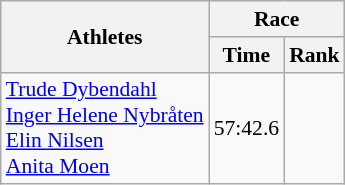<table class="wikitable" style="font-size:90%">
<tr>
<th rowspan=2>Athletes</th>
<th colspan=2>Race</th>
</tr>
<tr>
<th>Time</th>
<th>Rank</th>
</tr>
<tr>
<td><a href='#'>Trude Dybendahl</a><br><a href='#'>Inger Helene Nybråten</a><br><a href='#'>Elin Nilsen</a><br><a href='#'>Anita Moen</a></td>
<td align=center>57:42.6</td>
<td align=center></td>
</tr>
</table>
